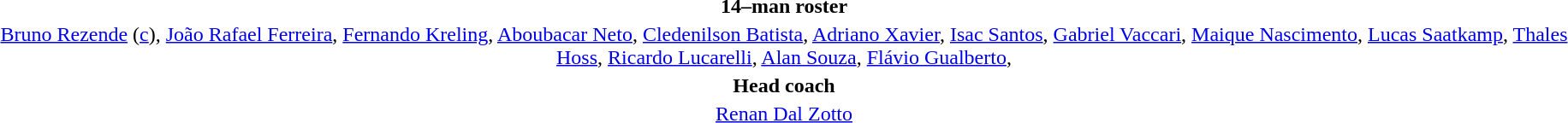<table style="text-align:center; margin-top:2em; margin-left:auto; margin-right:auto">
<tr>
<td><strong>14–man roster</strong></td>
</tr>
<tr>
<td><a href='#'>Bruno Rezende</a> (<a href='#'>c</a>), <a href='#'>João Rafael Ferreira</a>, <a href='#'>Fernando Kreling</a>, <a href='#'>Aboubacar Neto</a>, <a href='#'>Cledenilson Batista</a>, <a href='#'>Adriano Xavier</a>, <a href='#'>Isac Santos</a>, <a href='#'>Gabriel Vaccari</a>, <a href='#'>Maique Nascimento</a>, <a href='#'>Lucas Saatkamp</a>, <a href='#'>Thales Hoss</a>, <a href='#'>Ricardo Lucarelli</a>, <a href='#'>Alan Souza</a>, <a href='#'>Flávio Gualberto</a>,</td>
</tr>
<tr>
<td><strong>Head coach</strong></td>
</tr>
<tr>
<td><a href='#'>Renan Dal Zotto</a></td>
</tr>
</table>
